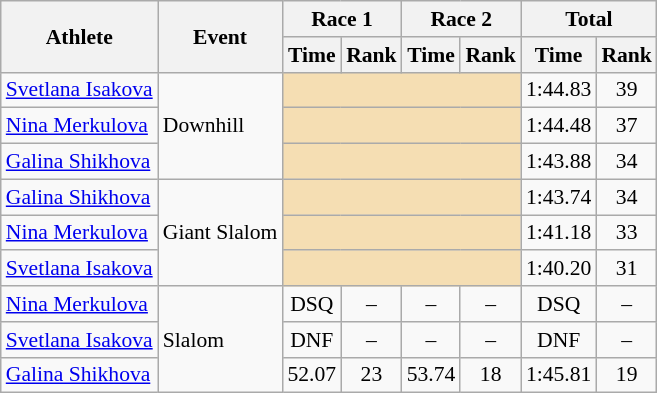<table class="wikitable" style="font-size:90%">
<tr>
<th rowspan="2">Athlete</th>
<th rowspan="2">Event</th>
<th colspan="2">Race 1</th>
<th colspan="2">Race 2</th>
<th colspan="2">Total</th>
</tr>
<tr>
<th>Time</th>
<th>Rank</th>
<th>Time</th>
<th>Rank</th>
<th>Time</th>
<th>Rank</th>
</tr>
<tr>
<td><a href='#'>Svetlana Isakova</a></td>
<td rowspan="3">Downhill</td>
<td colspan="4" bgcolor="wheat"></td>
<td align="center">1:44.83</td>
<td align="center">39</td>
</tr>
<tr>
<td><a href='#'>Nina Merkulova</a></td>
<td colspan="4" bgcolor="wheat"></td>
<td align="center">1:44.48</td>
<td align="center">37</td>
</tr>
<tr>
<td><a href='#'>Galina Shikhova</a></td>
<td colspan="4" bgcolor="wheat"></td>
<td align="center">1:43.88</td>
<td align="center">34</td>
</tr>
<tr>
<td><a href='#'>Galina Shikhova</a></td>
<td rowspan="3">Giant Slalom</td>
<td colspan="4" bgcolor="wheat"></td>
<td align="center">1:43.74</td>
<td align="center">34</td>
</tr>
<tr>
<td><a href='#'>Nina Merkulova</a></td>
<td colspan="4" bgcolor="wheat"></td>
<td align="center">1:41.18</td>
<td align="center">33</td>
</tr>
<tr>
<td><a href='#'>Svetlana Isakova</a></td>
<td colspan="4" bgcolor="wheat"></td>
<td align="center">1:40.20</td>
<td align="center">31</td>
</tr>
<tr>
<td><a href='#'>Nina Merkulova</a></td>
<td rowspan="4">Slalom</td>
<td align="center">DSQ</td>
<td align="center">–</td>
<td align="center">–</td>
<td align="center">–</td>
<td align="center">DSQ</td>
<td align="center">–</td>
</tr>
<tr>
<td><a href='#'>Svetlana Isakova</a></td>
<td align="center">DNF</td>
<td align="center">–</td>
<td align="center">–</td>
<td align="center">–</td>
<td align="center">DNF</td>
<td align="center">–</td>
</tr>
<tr>
<td><a href='#'>Galina Shikhova</a></td>
<td align="center">52.07</td>
<td align="center">23</td>
<td align="center">53.74</td>
<td align="center">18</td>
<td align="center">1:45.81</td>
<td align="center">19</td>
</tr>
</table>
